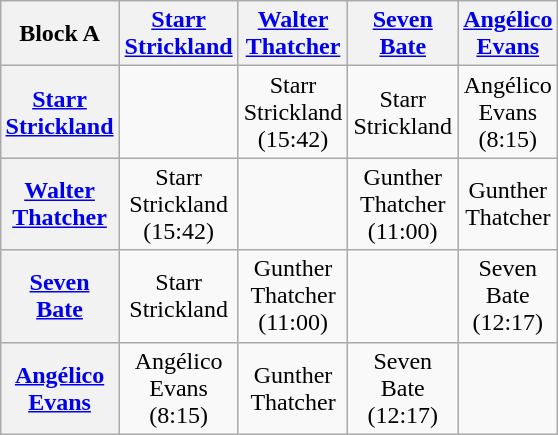<table class="wikitable" style="text-align:center; margin: 1em auto 1em auto">
<tr>
<th>Block A</th>
<th><a href='#'>Starr</a><br><a href='#'>Strickland</a></th>
<th><a href='#'>Walter</a><br><a href='#'>Thatcher</a></th>
<th><a href='#'>Seven</a><br><a href='#'>Bate</a></th>
<th><a href='#'>Angélico</a><br><a href='#'>Evans</a></th>
</tr>
<tr>
<th><a href='#'>Starr</a><br><a href='#'>Strickland</a></th>
<td></td>
<td>Starr<br>Strickland<br>(15:42)</td>
<td>Starr<br>Strickland</td>
<td>Angélico<br>Evans<br>(8:15)</td>
</tr>
<tr>
<th><a href='#'>Walter</a><br><a href='#'>Thatcher</a></th>
<td>Starr<br>Strickland<br>(15:42)</td>
<td></td>
<td>Gunther<br>Thatcher<br>(11:00)</td>
<td>Gunther<br>Thatcher</td>
</tr>
<tr>
<th><a href='#'>Seven</a><br><a href='#'>Bate</a></th>
<td>Starr<br>Strickland</td>
<td>Gunther<br>Thatcher<br>(11:00)</td>
<td></td>
<td>Seven<br>Bate<br>(12:17)</td>
</tr>
<tr>
<th><a href='#'>Angélico</a><br><a href='#'>Evans</a></th>
<td>Angélico<br>Evans<br>(8:15)</td>
<td>Gunther<br>Thatcher</td>
<td>Seven<br>Bate<br>(12:17)</td>
<td></td>
</tr>
</table>
